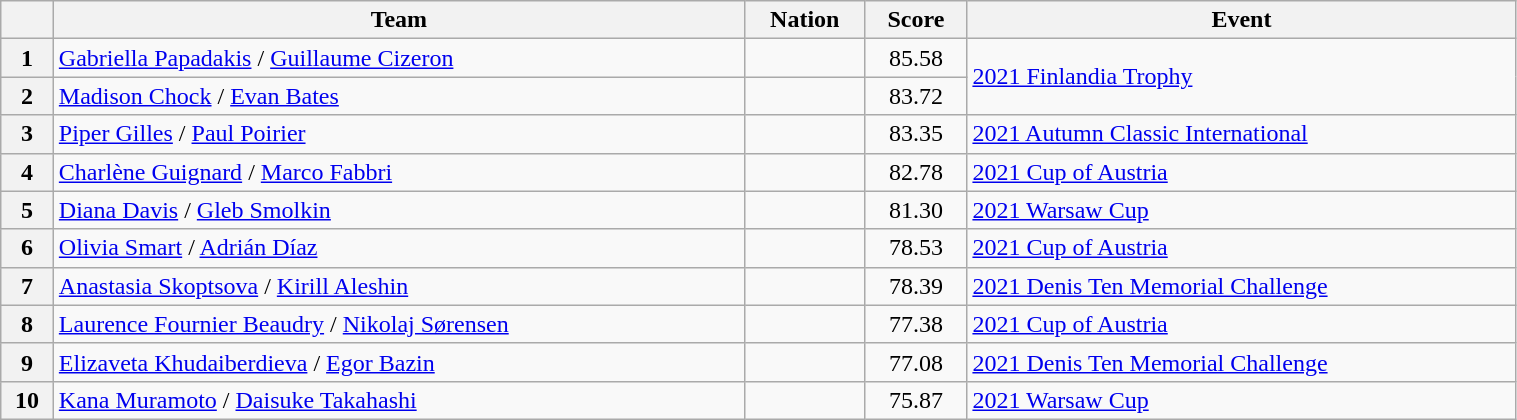<table class="wikitable sortable" style="text-align:left; width:80%">
<tr>
<th scope="col"></th>
<th scope="col">Team</th>
<th scope="col">Nation</th>
<th scope="col">Score</th>
<th scope="col">Event</th>
</tr>
<tr>
<th scope="row">1</th>
<td><a href='#'>Gabriella Papadakis</a> / <a href='#'>Guillaume Cizeron</a></td>
<td></td>
<td style="text-align:center;">85.58</td>
<td rowspan="2"><a href='#'>2021 Finlandia Trophy</a></td>
</tr>
<tr>
<th scope="row">2</th>
<td><a href='#'>Madison Chock</a> / <a href='#'>Evan Bates</a></td>
<td></td>
<td style="text-align:center;">83.72</td>
</tr>
<tr>
<th scope="row">3</th>
<td><a href='#'>Piper Gilles</a> / <a href='#'>Paul Poirier</a></td>
<td></td>
<td style="text-align:center;">83.35</td>
<td><a href='#'>2021 Autumn Classic International</a></td>
</tr>
<tr>
<th scope="row">4</th>
<td><a href='#'>Charlène Guignard</a> / <a href='#'>Marco Fabbri</a></td>
<td></td>
<td style="text-align:center;">82.78</td>
<td><a href='#'>2021 Cup of Austria</a></td>
</tr>
<tr>
<th scope="row">5</th>
<td><a href='#'>Diana Davis</a> / <a href='#'>Gleb Smolkin</a></td>
<td></td>
<td style="text-align:center;">81.30</td>
<td><a href='#'>2021 Warsaw Cup</a></td>
</tr>
<tr>
<th scope="row">6</th>
<td><a href='#'>Olivia Smart</a> / <a href='#'>Adrián Díaz</a></td>
<td></td>
<td style="text-align:center;">78.53</td>
<td><a href='#'>2021 Cup of Austria</a></td>
</tr>
<tr>
<th scope="row">7</th>
<td><a href='#'>Anastasia Skoptsova</a> / <a href='#'>Kirill Aleshin</a></td>
<td></td>
<td style="text-align:center;">78.39</td>
<td><a href='#'>2021 Denis Ten Memorial Challenge</a></td>
</tr>
<tr>
<th scope="row">8</th>
<td><a href='#'>Laurence Fournier Beaudry</a> / <a href='#'>Nikolaj Sørensen</a></td>
<td></td>
<td style="text-align:center;">77.38</td>
<td><a href='#'>2021 Cup of Austria</a></td>
</tr>
<tr>
<th scope="row">9</th>
<td><a href='#'>Elizaveta Khudaiberdieva</a> / <a href='#'>Egor Bazin</a></td>
<td></td>
<td style="text-align:center;">77.08</td>
<td><a href='#'>2021 Denis Ten Memorial Challenge</a></td>
</tr>
<tr>
<th scope="row">10</th>
<td><a href='#'>Kana Muramoto</a> / <a href='#'>Daisuke Takahashi</a></td>
<td></td>
<td style="text-align:center;">75.87</td>
<td><a href='#'>2021 Warsaw Cup</a></td>
</tr>
</table>
